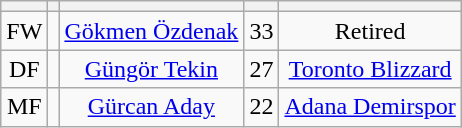<table class="wikitable sortable" style="text-align: center">
<tr>
<th></th>
<th></th>
<th></th>
<th></th>
<th></th>
</tr>
<tr>
<td>FW</td>
<td></td>
<td><a href='#'>Gökmen Özdenak</a></td>
<td>33</td>
<td>Retired</td>
</tr>
<tr>
<td>DF</td>
<td></td>
<td><a href='#'>Güngör Tekin</a></td>
<td>27</td>
<td><a href='#'>Toronto Blizzard</a></td>
</tr>
<tr>
<td>MF</td>
<td></td>
<td><a href='#'>Gürcan Aday</a></td>
<td>22</td>
<td><a href='#'>Adana Demirspor</a></td>
</tr>
</table>
